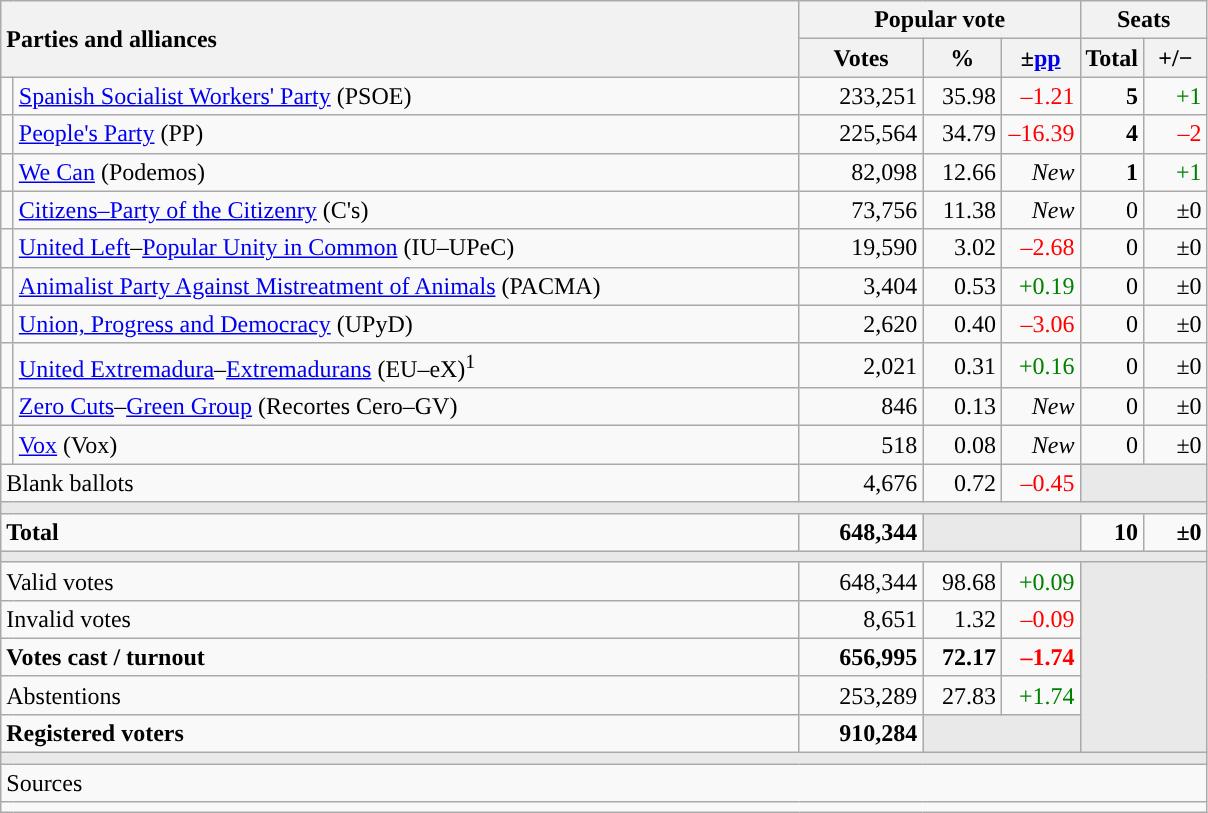<table class="wikitable" style="text-align:right;">
<tr>
<th style="text-align:left;" rowspan="2" colspan="2" width="525">Parties and alliances</th>
<th colspan="3">Popular vote</th>
<th colspan="2">Seats</th>
</tr>
<tr>
<th width="75">Votes</th>
<th width="45">%</th>
<th width="45">±<a href='#'>pp</a></th>
<th width="35">Total</th>
<th width="35">+/−</th>
</tr>
<tr>
<td width="1" style="color:inherit;background:"></td>
<td align="left"><a href='#'>Spanish Socialist Workers' Party</a> (PSOE)</td>
<td>233,251</td>
<td>35.98</td>
<td style="color:red;">–1.21</td>
<td><strong>5</strong></td>
<td style="color:green;">+1</td>
</tr>
<tr>
<td style="color:inherit;background:"></td>
<td align="left"><a href='#'>People's Party</a> (PP)</td>
<td>225,564</td>
<td>34.79</td>
<td style="color:red;">–16.39</td>
<td><strong>4</strong></td>
<td style="color:red;">–2</td>
</tr>
<tr>
<td style="color:inherit;background:"></td>
<td align="left"><a href='#'>We Can</a> (Podemos)</td>
<td>82,098</td>
<td>12.66</td>
<td><em>New</em></td>
<td><strong>1</strong></td>
<td style="color:green;">+1</td>
</tr>
<tr>
<td style="color:inherit;background:"></td>
<td align="left"><a href='#'>Citizens–Party of the Citizenry</a> (C's)</td>
<td>73,756</td>
<td>11.38</td>
<td><em>New</em></td>
<td>0</td>
<td>±0</td>
</tr>
<tr>
<td style="color:inherit;background:"></td>
<td align="left"><a href='#'>United Left</a>–<a href='#'>Popular Unity in Common</a> (IU–UPeC)</td>
<td>19,590</td>
<td>3.02</td>
<td style="color:red;">–2.68</td>
<td>0</td>
<td>±0</td>
</tr>
<tr>
<td style="color:inherit;background:"></td>
<td align="left"><a href='#'>Animalist Party Against Mistreatment of Animals</a> (PACMA)</td>
<td>3,404</td>
<td>0.53</td>
<td style="color:green;">+0.19</td>
<td>0</td>
<td>±0</td>
</tr>
<tr>
<td style="color:inherit;background:"></td>
<td align="left"><a href='#'>Union, Progress and Democracy</a> (UPyD)</td>
<td>2,620</td>
<td>0.40</td>
<td style="color:red;">–3.06</td>
<td>0</td>
<td>±0</td>
</tr>
<tr>
<td style="color:inherit;background:"></td>
<td align="left"><a href='#'>United Extremadura</a>–<a href='#'>Extremadurans</a> (EU–eX)<sup>1</sup></td>
<td>2,021</td>
<td>0.31</td>
<td style="color:green;">+0.16</td>
<td>0</td>
<td>±0</td>
</tr>
<tr>
<td style="color:inherit;background:"></td>
<td align="left"><a href='#'>Zero Cuts</a>–<a href='#'>Green Group</a> (Recortes Cero–GV)</td>
<td>846</td>
<td>0.13</td>
<td><em>New</em></td>
<td>0</td>
<td>±0</td>
</tr>
<tr>
<td style="color:inherit;background:"></td>
<td align="left"><a href='#'>Vox</a> (Vox)</td>
<td>518</td>
<td>0.08</td>
<td><em>New</em></td>
<td>0</td>
<td>±0</td>
</tr>
<tr>
<td align="left" colspan="2">Blank ballots</td>
<td>4,676</td>
<td>0.72</td>
<td style="color:red;">–0.45</td>
<td bgcolor="#E9E9E9" colspan="2"></td>
</tr>
<tr>
<td colspan="7" bgcolor="#E9E9E9"></td>
</tr>
<tr style="font-weight:bold;">
<td align="left" colspan="2">Total</td>
<td>648,344</td>
<td bgcolor="#E9E9E9" colspan="2"></td>
<td>10</td>
<td>±0</td>
</tr>
<tr>
<td colspan="7" bgcolor="#E9E9E9"></td>
</tr>
<tr>
<td align="left" colspan="2">Valid votes</td>
<td>648,344</td>
<td>98.68</td>
<td style="color:green;">+0.09</td>
<td bgcolor="#E9E9E9" colspan="2" rowspan="5"></td>
</tr>
<tr>
<td align="left" colspan="2">Invalid votes</td>
<td>8,651</td>
<td>1.32</td>
<td style="color:red;">–0.09</td>
</tr>
<tr style="font-weight:bold;">
<td align="left" colspan="2">Votes cast / turnout</td>
<td>656,995</td>
<td>72.17</td>
<td style="color:red;">–1.74</td>
</tr>
<tr>
<td align="left" colspan="2">Abstentions</td>
<td>253,289</td>
<td>27.83</td>
<td style="color:green;">+1.74</td>
</tr>
<tr style="font-weight:bold;">
<td align="left" colspan="2">Registered voters</td>
<td>910,284</td>
<td bgcolor="#E9E9E9" colspan="2"></td>
</tr>
<tr>
<td colspan="7" bgcolor="#E9E9E9"></td>
</tr>
<tr>
<td align="left" colspan="7">Sources</td>
</tr>
<tr>
<td colspan="7" style="text-align:left; max-width:790px;"></td>
</tr>
</table>
